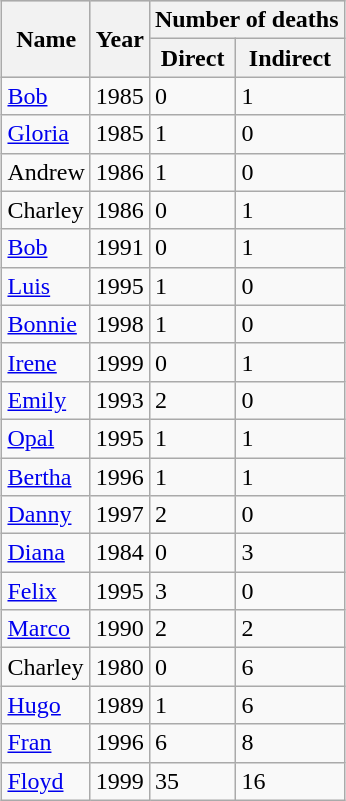<table class="wikitable"  style="margin:1em auto;" align="center">
<tr bgcolor="#CCCCCC">
<th rowspan=2>Name</th>
<th rowspan=2>Year</th>
<th colspan=2>Number of deaths</th>
</tr>
<tr>
<th>Direct</th>
<th>Indirect</th>
</tr>
<tr>
<td><a href='#'>Bob</a></td>
<td>1985</td>
<td>0</td>
<td>1</td>
</tr>
<tr>
<td><a href='#'>Gloria</a></td>
<td>1985</td>
<td>1</td>
<td>0</td>
</tr>
<tr>
<td>Andrew</td>
<td>1986</td>
<td>1</td>
<td>0</td>
</tr>
<tr>
<td>Charley</td>
<td>1986</td>
<td>0</td>
<td>1</td>
</tr>
<tr>
<td><a href='#'>Bob</a></td>
<td>1991</td>
<td>0</td>
<td>1</td>
</tr>
<tr>
<td><a href='#'>Luis</a></td>
<td>1995</td>
<td>1</td>
<td>0</td>
</tr>
<tr>
<td><a href='#'>Bonnie</a></td>
<td>1998</td>
<td>1</td>
<td>0</td>
</tr>
<tr>
<td><a href='#'>Irene</a></td>
<td>1999</td>
<td>0</td>
<td>1</td>
</tr>
<tr>
<td><a href='#'>Emily</a></td>
<td>1993</td>
<td>2</td>
<td>0</td>
</tr>
<tr>
<td><a href='#'>Opal</a></td>
<td>1995</td>
<td>1</td>
<td>1</td>
</tr>
<tr>
<td><a href='#'>Bertha</a></td>
<td>1996</td>
<td>1</td>
<td>1</td>
</tr>
<tr>
<td><a href='#'>Danny</a></td>
<td>1997</td>
<td>2</td>
<td>0</td>
</tr>
<tr>
<td><a href='#'>Diana</a></td>
<td>1984</td>
<td>0</td>
<td>3</td>
</tr>
<tr>
<td><a href='#'>Felix</a></td>
<td>1995</td>
<td>3</td>
<td>0</td>
</tr>
<tr>
<td><a href='#'>Marco</a></td>
<td>1990</td>
<td>2</td>
<td>2</td>
</tr>
<tr>
<td>Charley</td>
<td>1980</td>
<td>0</td>
<td>6</td>
</tr>
<tr>
<td><a href='#'>Hugo</a></td>
<td>1989</td>
<td>1</td>
<td>6</td>
</tr>
<tr>
<td><a href='#'>Fran</a></td>
<td>1996</td>
<td>6</td>
<td>8</td>
</tr>
<tr>
<td><a href='#'>Floyd</a></td>
<td>1999</td>
<td>35</td>
<td>16</td>
</tr>
</table>
